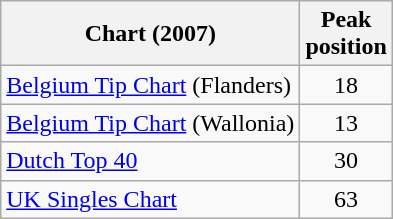<table class="wikitable">
<tr>
<th align="center">Chart (2007)</th>
<th align="center">Peak<br>position</th>
</tr>
<tr>
<td align="left"><a href='#'>Belgium Tip Chart</a> (Flanders)</td>
<td align="center">18</td>
</tr>
<tr>
<td align="left"><a href='#'>Belgium Tip Chart</a> (Wallonia)</td>
<td align="center">13</td>
</tr>
<tr>
<td align="left"><a href='#'>Dutch Top 40</a></td>
<td align="center">30</td>
</tr>
<tr>
<td align="left"><a href='#'>UK Singles Chart</a></td>
<td align="center">63</td>
</tr>
</table>
